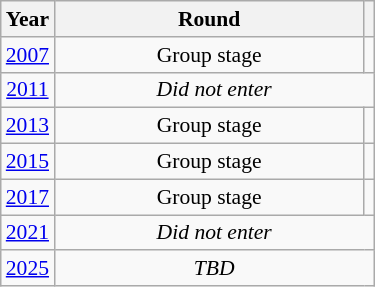<table class="wikitable" style="text-align: center; font-size:90%">
<tr>
<th>Year</th>
<th style="width:200px">Round</th>
<th></th>
</tr>
<tr>
<td><a href='#'>2007</a></td>
<td>Group stage</td>
<td></td>
</tr>
<tr>
<td><a href='#'>2011</a></td>
<td colspan="2"><em>Did not enter</em></td>
</tr>
<tr>
<td><a href='#'>2013</a></td>
<td>Group stage</td>
<td></td>
</tr>
<tr>
<td><a href='#'>2015</a></td>
<td>Group stage</td>
<td></td>
</tr>
<tr>
<td><a href='#'>2017</a></td>
<td>Group stage</td>
<td></td>
</tr>
<tr>
<td><a href='#'>2021</a></td>
<td colspan="2"><em>Did not enter</em></td>
</tr>
<tr>
<td><a href='#'>2025</a></td>
<td colspan="2"><em>TBD</em></td>
</tr>
</table>
